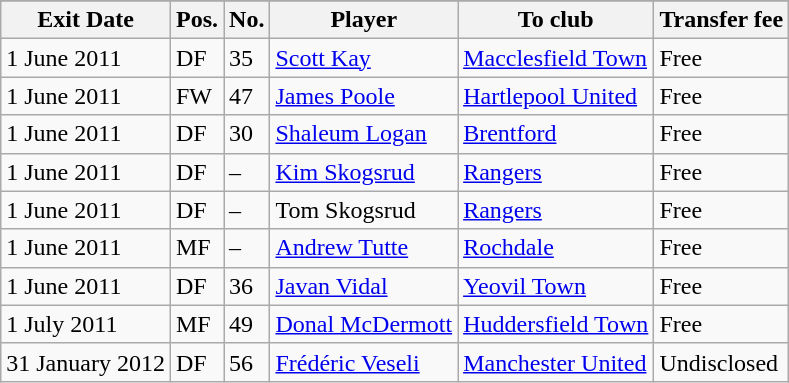<table class="wikitable">
<tr>
</tr>
<tr>
<th>Exit Date</th>
<th>Pos.</th>
<th>No.</th>
<th>Player</th>
<th>To club</th>
<th>Transfer fee</th>
</tr>
<tr>
<td>1 June 2011</td>
<td>DF</td>
<td>35</td>
<td> <a href='#'>Scott Kay</a></td>
<td> <a href='#'>Macclesfield Town</a></td>
<td>Free</td>
</tr>
<tr>
<td>1 June 2011</td>
<td>FW</td>
<td>47</td>
<td> <a href='#'>James Poole</a></td>
<td> <a href='#'>Hartlepool United</a></td>
<td>Free</td>
</tr>
<tr>
<td>1 June 2011</td>
<td>DF</td>
<td>30</td>
<td> <a href='#'>Shaleum Logan</a></td>
<td> <a href='#'>Brentford</a></td>
<td>Free</td>
</tr>
<tr>
<td>1 June 2011</td>
<td>DF</td>
<td>–</td>
<td> <a href='#'>Kim Skogsrud</a></td>
<td> <a href='#'>Rangers</a></td>
<td>Free</td>
</tr>
<tr>
<td>1 June 2011</td>
<td>DF</td>
<td>–</td>
<td> Tom Skogsrud</td>
<td> <a href='#'>Rangers</a></td>
<td>Free</td>
</tr>
<tr>
<td>1 June 2011</td>
<td>MF</td>
<td>–</td>
<td> <a href='#'>Andrew Tutte</a></td>
<td> <a href='#'>Rochdale</a></td>
<td>Free</td>
</tr>
<tr>
<td>1 June 2011</td>
<td>DF</td>
<td>36</td>
<td> <a href='#'>Javan Vidal</a></td>
<td> <a href='#'>Yeovil Town</a></td>
<td>Free</td>
</tr>
<tr>
<td>1 July 2011</td>
<td>MF</td>
<td>49</td>
<td> <a href='#'>Donal McDermott</a></td>
<td> <a href='#'>Huddersfield Town</a></td>
<td>Free</td>
</tr>
<tr>
<td>31 January 2012</td>
<td>DF</td>
<td>56</td>
<td> <a href='#'>Frédéric Veseli</a></td>
<td> <a href='#'>Manchester United</a></td>
<td>Undisclosed</td>
</tr>
</table>
